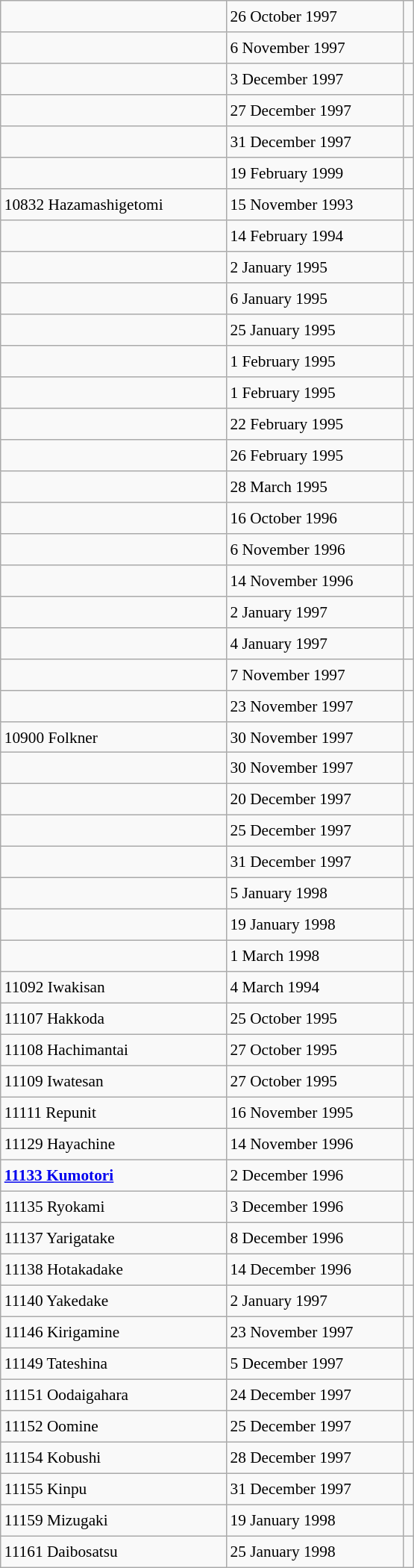<table class="wikitable" style="font-size: 89%; float: left; width: 26em; margin-right: 1em; height: 1400px">
<tr>
<td></td>
<td>26 October 1997</td>
<td></td>
</tr>
<tr>
<td></td>
<td>6 November 1997</td>
<td></td>
</tr>
<tr>
<td></td>
<td>3 December 1997</td>
<td></td>
</tr>
<tr>
<td></td>
<td>27 December 1997</td>
<td></td>
</tr>
<tr>
<td></td>
<td>31 December 1997</td>
<td></td>
</tr>
<tr>
<td></td>
<td>19 February 1999</td>
<td></td>
</tr>
<tr>
<td>10832 Hazamashigetomi</td>
<td>15 November 1993</td>
<td></td>
</tr>
<tr>
<td></td>
<td>14 February 1994</td>
<td></td>
</tr>
<tr>
<td></td>
<td>2 January 1995</td>
<td></td>
</tr>
<tr>
<td></td>
<td>6 January 1995</td>
<td></td>
</tr>
<tr>
<td></td>
<td>25 January 1995</td>
<td></td>
</tr>
<tr>
<td></td>
<td>1 February 1995</td>
<td></td>
</tr>
<tr>
<td></td>
<td>1 February 1995</td>
<td></td>
</tr>
<tr>
<td></td>
<td>22 February 1995</td>
<td></td>
</tr>
<tr>
<td></td>
<td>26 February 1995</td>
<td></td>
</tr>
<tr>
<td></td>
<td>28 March 1995</td>
<td></td>
</tr>
<tr>
<td></td>
<td>16 October 1996</td>
<td></td>
</tr>
<tr>
<td></td>
<td>6 November 1996</td>
<td></td>
</tr>
<tr>
<td></td>
<td>14 November 1996</td>
<td></td>
</tr>
<tr>
<td></td>
<td>2 January 1997</td>
<td></td>
</tr>
<tr>
<td></td>
<td>4 January 1997</td>
<td></td>
</tr>
<tr>
<td></td>
<td>7 November 1997</td>
<td></td>
</tr>
<tr>
<td></td>
<td>23 November 1997</td>
<td></td>
</tr>
<tr>
<td>10900 Folkner</td>
<td>30 November 1997</td>
<td></td>
</tr>
<tr>
<td></td>
<td>30 November 1997</td>
<td></td>
</tr>
<tr>
<td></td>
<td>20 December 1997</td>
<td></td>
</tr>
<tr>
<td></td>
<td>25 December 1997</td>
<td></td>
</tr>
<tr>
<td></td>
<td>31 December 1997</td>
<td></td>
</tr>
<tr>
<td></td>
<td>5 January 1998</td>
<td></td>
</tr>
<tr>
<td></td>
<td>19 January 1998</td>
<td></td>
</tr>
<tr>
<td></td>
<td>1 March 1998</td>
<td></td>
</tr>
<tr>
<td>11092 Iwakisan</td>
<td>4 March 1994</td>
<td></td>
</tr>
<tr>
<td>11107 Hakkoda</td>
<td>25 October 1995</td>
<td></td>
</tr>
<tr>
<td>11108 Hachimantai</td>
<td>27 October 1995</td>
<td></td>
</tr>
<tr>
<td>11109 Iwatesan</td>
<td>27 October 1995</td>
<td></td>
</tr>
<tr>
<td>11111 Repunit</td>
<td>16 November 1995</td>
<td></td>
</tr>
<tr>
<td>11129 Hayachine</td>
<td>14 November 1996</td>
<td></td>
</tr>
<tr>
<td><strong><a href='#'>11133 Kumotori</a></strong></td>
<td>2 December 1996</td>
<td></td>
</tr>
<tr>
<td>11135 Ryokami</td>
<td>3 December 1996</td>
<td></td>
</tr>
<tr>
<td>11137 Yarigatake</td>
<td>8 December 1996</td>
<td></td>
</tr>
<tr>
<td>11138 Hotakadake</td>
<td>14 December 1996</td>
<td></td>
</tr>
<tr>
<td>11140 Yakedake</td>
<td>2 January 1997</td>
<td></td>
</tr>
<tr>
<td>11146 Kirigamine</td>
<td>23 November 1997</td>
<td></td>
</tr>
<tr>
<td>11149 Tateshina</td>
<td>5 December 1997</td>
<td></td>
</tr>
<tr>
<td>11151 Oodaigahara</td>
<td>24 December 1997</td>
<td></td>
</tr>
<tr>
<td>11152 Oomine</td>
<td>25 December 1997</td>
<td></td>
</tr>
<tr>
<td>11154 Kobushi</td>
<td>28 December 1997</td>
<td></td>
</tr>
<tr>
<td>11155 Kinpu</td>
<td>31 December 1997</td>
<td></td>
</tr>
<tr>
<td>11159 Mizugaki</td>
<td>19 January 1998</td>
<td></td>
</tr>
<tr>
<td>11161 Daibosatsu</td>
<td>25 January 1998</td>
<td></td>
</tr>
</table>
